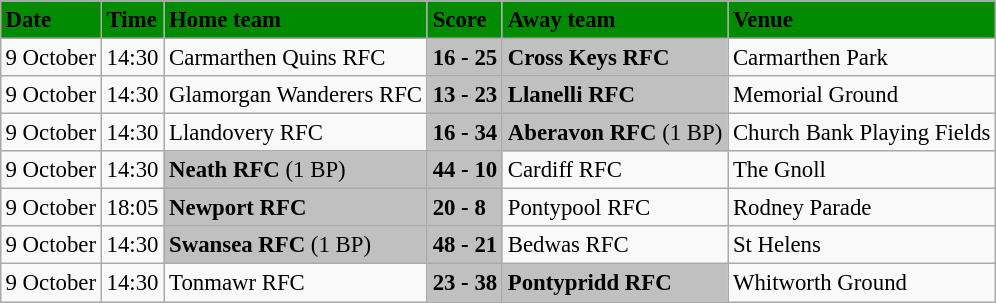<table class="wikitable" style="margin:0.5em auto; font-size:95%">
<tr bgcolor="#008B00">
<td><strong>Date</strong></td>
<td><strong>Time</strong></td>
<td><strong>Home team</strong></td>
<td><strong>Score</strong></td>
<td><strong>Away team</strong></td>
<td><strong>Venue</strong></td>
</tr>
<tr>
<td>9 October</td>
<td>14:30</td>
<td>Carmarthen Quins RFC</td>
<td bgcolor="silver"><strong>16 - 25</strong></td>
<td bgcolor="silver"><strong>Cross Keys RFC</strong></td>
<td>Carmarthen Park</td>
</tr>
<tr>
<td>9 October</td>
<td>14:30</td>
<td>Glamorgan Wanderers RFC</td>
<td bgcolor="silver"><strong>13 - 23</strong></td>
<td bgcolor="silver"><strong>Llanelli RFC</strong></td>
<td>Memorial Ground</td>
</tr>
<tr>
<td>9 October</td>
<td>14:30</td>
<td>Llandovery RFC</td>
<td bgcolor="silver"><strong>16 - 34</strong></td>
<td bgcolor="silver"><strong>Aberavon RFC</strong> (1 BP)</td>
<td>Church Bank Playing Fields</td>
</tr>
<tr>
<td>9 October</td>
<td>14:30</td>
<td bgcolor="silver"><strong>Neath RFC</strong> (1 BP)</td>
<td bgcolor="silver"><strong>44 - 10</strong></td>
<td>Cardiff RFC</td>
<td>The Gnoll</td>
</tr>
<tr>
<td>9 October</td>
<td>18:05</td>
<td bgcolor="silver"><strong>Newport RFC</strong></td>
<td bgcolor="silver"><strong>20 - 8</strong></td>
<td>Pontypool RFC</td>
<td>Rodney Parade</td>
</tr>
<tr>
<td>9 October</td>
<td>14:30</td>
<td bgcolor="silver"><strong>Swansea RFC</strong> (1 BP)</td>
<td bgcolor="silver"><strong>48 - 21</strong></td>
<td>Bedwas RFC</td>
<td>St Helens</td>
</tr>
<tr>
<td>9 October</td>
<td>14:30</td>
<td>Tonmawr RFC</td>
<td bgcolor="silver"><strong>23 - 38</strong></td>
<td bgcolor="silver"><strong>Pontypridd RFC</strong></td>
<td>Whitworth Ground</td>
</tr>
</table>
